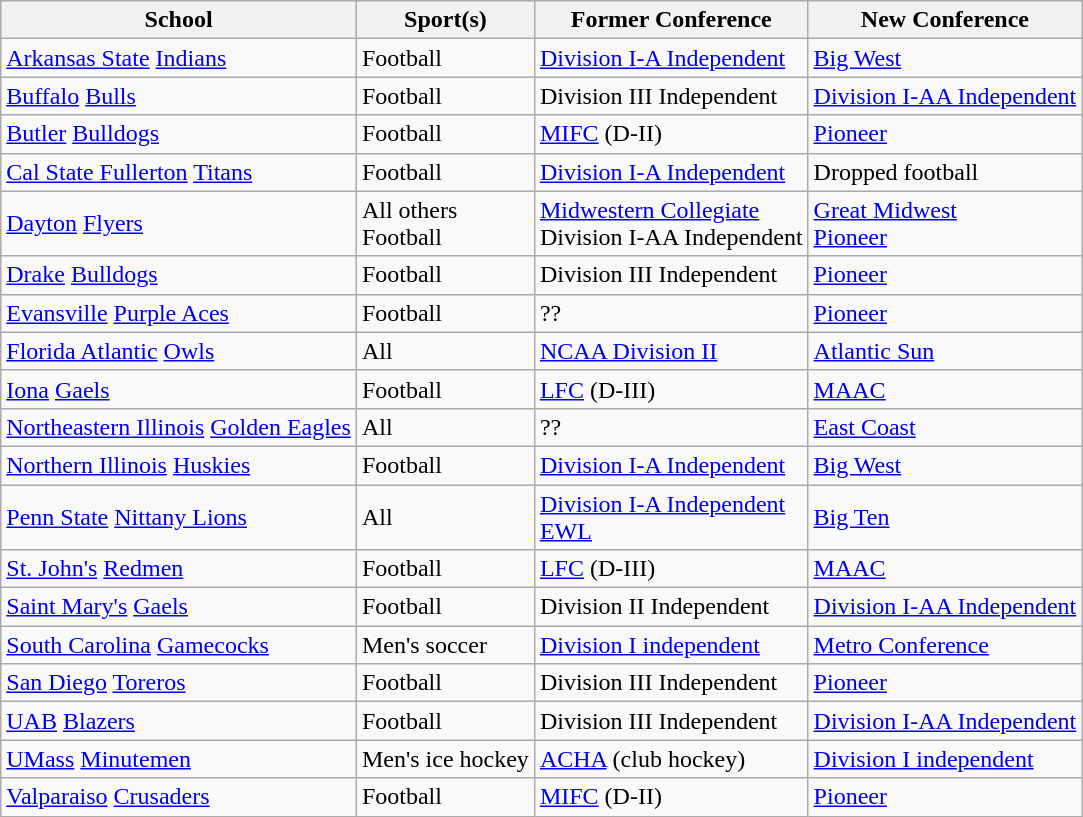<table class="wikitable sortable">
<tr>
<th>School</th>
<th>Sport(s)</th>
<th>Former Conference</th>
<th>New Conference</th>
</tr>
<tr>
<td><a href='#'>Arkansas State</a> <a href='#'>Indians</a></td>
<td>Football</td>
<td><a href='#'>Division I-A Independent</a></td>
<td><a href='#'>Big West</a></td>
</tr>
<tr>
<td><a href='#'>Buffalo</a> <a href='#'>Bulls</a></td>
<td>Football</td>
<td>Division III Independent</td>
<td><a href='#'>Division I-AA Independent</a></td>
</tr>
<tr>
<td><a href='#'>Butler</a> <a href='#'>Bulldogs</a></td>
<td>Football</td>
<td><a href='#'>MIFC</a> (D-II)</td>
<td><a href='#'>Pioneer</a></td>
</tr>
<tr>
<td><a href='#'>Cal State Fullerton</a> <a href='#'>Titans</a></td>
<td>Football</td>
<td><a href='#'>Division I-A Independent</a></td>
<td>Dropped football</td>
</tr>
<tr>
<td><a href='#'>Dayton</a> <a href='#'>Flyers</a></td>
<td>All others<br>Football</td>
<td><a href='#'>Midwestern Collegiate</a><br>Division I-AA Independent</td>
<td><a href='#'>Great Midwest</a><br><a href='#'>Pioneer</a></td>
</tr>
<tr>
<td><a href='#'>Drake</a> <a href='#'>Bulldogs</a></td>
<td>Football</td>
<td>Division III Independent</td>
<td><a href='#'>Pioneer</a></td>
</tr>
<tr>
<td><a href='#'>Evansville</a> <a href='#'>Purple Aces</a></td>
<td>Football</td>
<td>??</td>
<td><a href='#'>Pioneer</a></td>
</tr>
<tr>
<td><a href='#'>Florida Atlantic</a> <a href='#'>Owls</a></td>
<td>All</td>
<td><a href='#'>NCAA Division II</a></td>
<td><a href='#'>Atlantic Sun</a></td>
</tr>
<tr>
<td><a href='#'>Iona</a> <a href='#'>Gaels</a></td>
<td>Football</td>
<td><a href='#'>LFC</a> (D-III)</td>
<td><a href='#'>MAAC</a></td>
</tr>
<tr>
<td><a href='#'>Northeastern Illinois</a> <a href='#'>Golden Eagles</a></td>
<td>All</td>
<td>??</td>
<td><a href='#'>East Coast</a></td>
</tr>
<tr>
<td><a href='#'>Northern Illinois</a> <a href='#'>Huskies</a></td>
<td>Football</td>
<td><a href='#'>Division I-A Independent</a></td>
<td><a href='#'>Big West</a></td>
</tr>
<tr>
<td><a href='#'>Penn State</a> <a href='#'>Nittany Lions</a></td>
<td>All</td>
<td><a href='#'>Division I-A Independent</a><br><a href='#'>EWL</a></td>
<td><a href='#'>Big Ten</a></td>
</tr>
<tr>
<td><a href='#'>St. John's</a> <a href='#'>Redmen</a></td>
<td>Football</td>
<td><a href='#'>LFC</a> (D-III)</td>
<td><a href='#'>MAAC</a></td>
</tr>
<tr>
<td><a href='#'>Saint Mary's</a> <a href='#'>Gaels</a></td>
<td>Football</td>
<td>Division II Independent</td>
<td><a href='#'>Division I-AA Independent</a></td>
</tr>
<tr>
<td><a href='#'>South Carolina</a> <a href='#'>Gamecocks</a></td>
<td>Men's soccer</td>
<td><a href='#'>Division I independent</a></td>
<td><a href='#'>Metro Conference</a></td>
</tr>
<tr>
<td><a href='#'>San Diego</a> <a href='#'>Toreros</a></td>
<td>Football</td>
<td>Division III Independent</td>
<td><a href='#'>Pioneer</a></td>
</tr>
<tr>
<td><a href='#'>UAB</a> <a href='#'>Blazers</a></td>
<td>Football</td>
<td>Division III Independent</td>
<td><a href='#'>Division I-AA Independent</a></td>
</tr>
<tr>
<td><a href='#'>UMass</a> <a href='#'>Minutemen</a></td>
<td>Men's ice hockey</td>
<td><a href='#'>ACHA</a> (club hockey)</td>
<td><a href='#'>Division I independent</a></td>
</tr>
<tr>
<td><a href='#'>Valparaiso</a> <a href='#'>Crusaders</a></td>
<td>Football</td>
<td><a href='#'>MIFC</a> (D-II)</td>
<td><a href='#'>Pioneer</a></td>
</tr>
</table>
